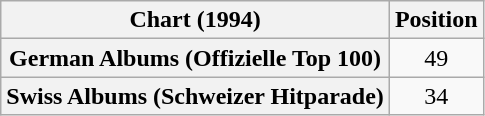<table class="wikitable sortable plainrowheaders" style="text-align:center">
<tr>
<th scope="col">Chart (1994)</th>
<th scope="col">Position</th>
</tr>
<tr>
<th scope="row">German Albums (Offizielle Top 100)</th>
<td>49</td>
</tr>
<tr>
<th scope="row">Swiss Albums (Schweizer Hitparade)</th>
<td>34</td>
</tr>
</table>
